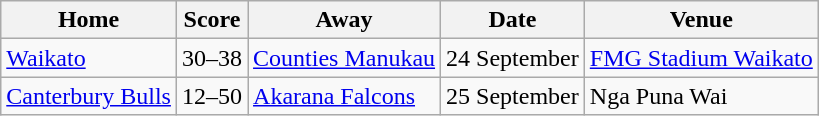<table class="wikitable">
<tr>
<th>Home</th>
<th>Score</th>
<th>Away</th>
<th>Date</th>
<th>Venue</th>
</tr>
<tr>
<td> <a href='#'>Waikato</a></td>
<td>30–38</td>
<td> <a href='#'>Counties Manukau</a></td>
<td>24 September</td>
<td><a href='#'>FMG Stadium Waikato</a></td>
</tr>
<tr>
<td> <a href='#'>Canterbury Bulls</a></td>
<td>12–50</td>
<td> <a href='#'>Akarana Falcons</a></td>
<td>25 September</td>
<td>Nga Puna Wai</td>
</tr>
</table>
